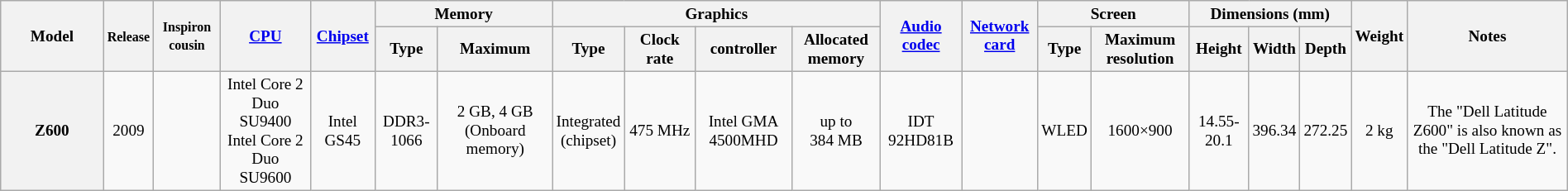<table class="wikitable" style="font-size: 80%; text-align: center; width: 100%;">
<tr>
<th rowspan="2" style="width:6em">Model</th>
<th rowspan="2"><small>Release</small></th>
<th rowspan="2"><small>Inspiron cousin</small></th>
<th rowspan="2"><a href='#'>CPU</a></th>
<th rowspan="2"><a href='#'>Chipset</a></th>
<th colspan="2">Memory</th>
<th colspan="4">Graphics</th>
<th rowspan="2"><a href='#'>Audio codec</a></th>
<th rowspan="2"><a href='#'>Network card</a></th>
<th colspan="2">Screen</th>
<th colspan="3">Dimensions (mm)</th>
<th rowspan="2">Weight</th>
<th rowspan="2">Notes</th>
</tr>
<tr>
<th>Type</th>
<th>Maximum</th>
<th>Type</th>
<th>Clock rate</th>
<th>controller</th>
<th>Allocated memory</th>
<th>Type</th>
<th>Maximum resolution</th>
<th>Height</th>
<th>Width</th>
<th>Depth</th>
</tr>
<tr>
<th>Z600</th>
<td>2009</td>
<td></td>
<td>Intel Core 2 Duo SU9400<br>Intel Core 2 Duo SU9600</td>
<td>Intel GS45</td>
<td>DDR3-1066</td>
<td>2 GB, 4 GB (Onboard memory)</td>
<td>Integrated<br>(chipset)</td>
<td>475 MHz</td>
<td>Intel GMA 4500MHD</td>
<td>up to 384 MB</td>
<td>IDT 92HD81B</td>
<td></td>
<td>WLED</td>
<td>1600×900</td>
<td>14.55-20.1</td>
<td>396.34</td>
<td>272.25</td>
<td>2 kg</td>
<td>The "Dell Latitude Z600" is also known as the "Dell Latitude Z".</td>
</tr>
</table>
